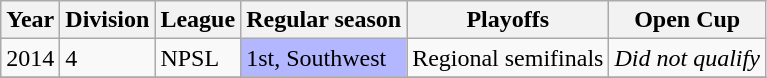<table class="wikitable">
<tr>
<th>Year</th>
<th>Division</th>
<th>League</th>
<th>Regular season</th>
<th>Playoffs</th>
<th>Open Cup</th>
</tr>
<tr>
<td>2014</td>
<td>4</td>
<td>NPSL</td>
<td bgcolor="B3B7FF">1st, Southwest</td>
<td>Regional semifinals</td>
<td><em>Did not qualify</em></td>
</tr>
<tr>
</tr>
</table>
